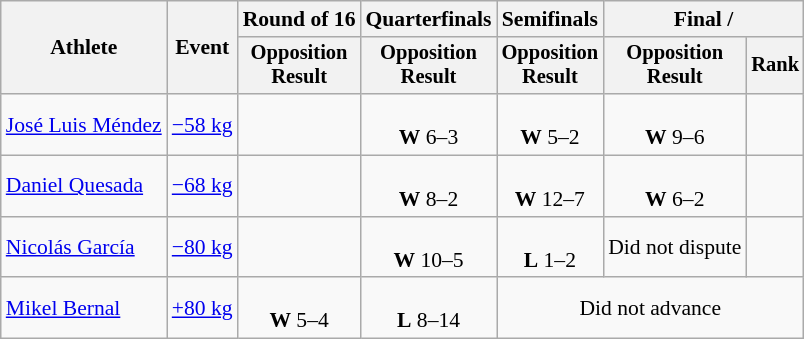<table class="wikitable" style="font-size:90%">
<tr>
<th rowspan="2">Athlete</th>
<th rowspan="2">Event</th>
<th>Round of 16</th>
<th>Quarterfinals</th>
<th>Semifinals</th>
<th colspan=2>Final / </th>
</tr>
<tr style="font-size:95%">
<th>Opposition<br>Result</th>
<th>Opposition<br>Result</th>
<th>Opposition<br>Result</th>
<th>Opposition<br>Result</th>
<th>Rank</th>
</tr>
<tr align=center>
<td align=left><a href='#'>José Luis Méndez</a></td>
<td align=left><a href='#'>−58 kg</a></td>
<td></td>
<td><br><strong>W</strong> 6–3</td>
<td><br><strong>W</strong> 5–2</td>
<td><br><strong>W</strong> 9–6</td>
<td></td>
</tr>
<tr align=center>
<td align=left><a href='#'>Daniel Quesada</a></td>
<td align=left><a href='#'>−68 kg</a></td>
<td></td>
<td><br><strong>W</strong> 8–2</td>
<td><br><strong>W</strong> 12–7</td>
<td><br><strong>W</strong> 6–2</td>
<td></td>
</tr>
<tr align=center>
<td align=left><a href='#'>Nicolás García</a></td>
<td align=left><a href='#'>−80 kg</a></td>
<td></td>
<td><br><strong>W</strong> 10–5</td>
<td><br><strong>L</strong> 1–2</td>
<td>Did not dispute</td>
<td></td>
</tr>
<tr align=center>
<td align=left><a href='#'>Mikel Bernal</a></td>
<td align=left><a href='#'>+80 kg</a></td>
<td><br><strong>W</strong> 5–4</td>
<td><br><strong>L</strong> 8–14</td>
<td colspan=3>Did not advance</td>
</tr>
</table>
